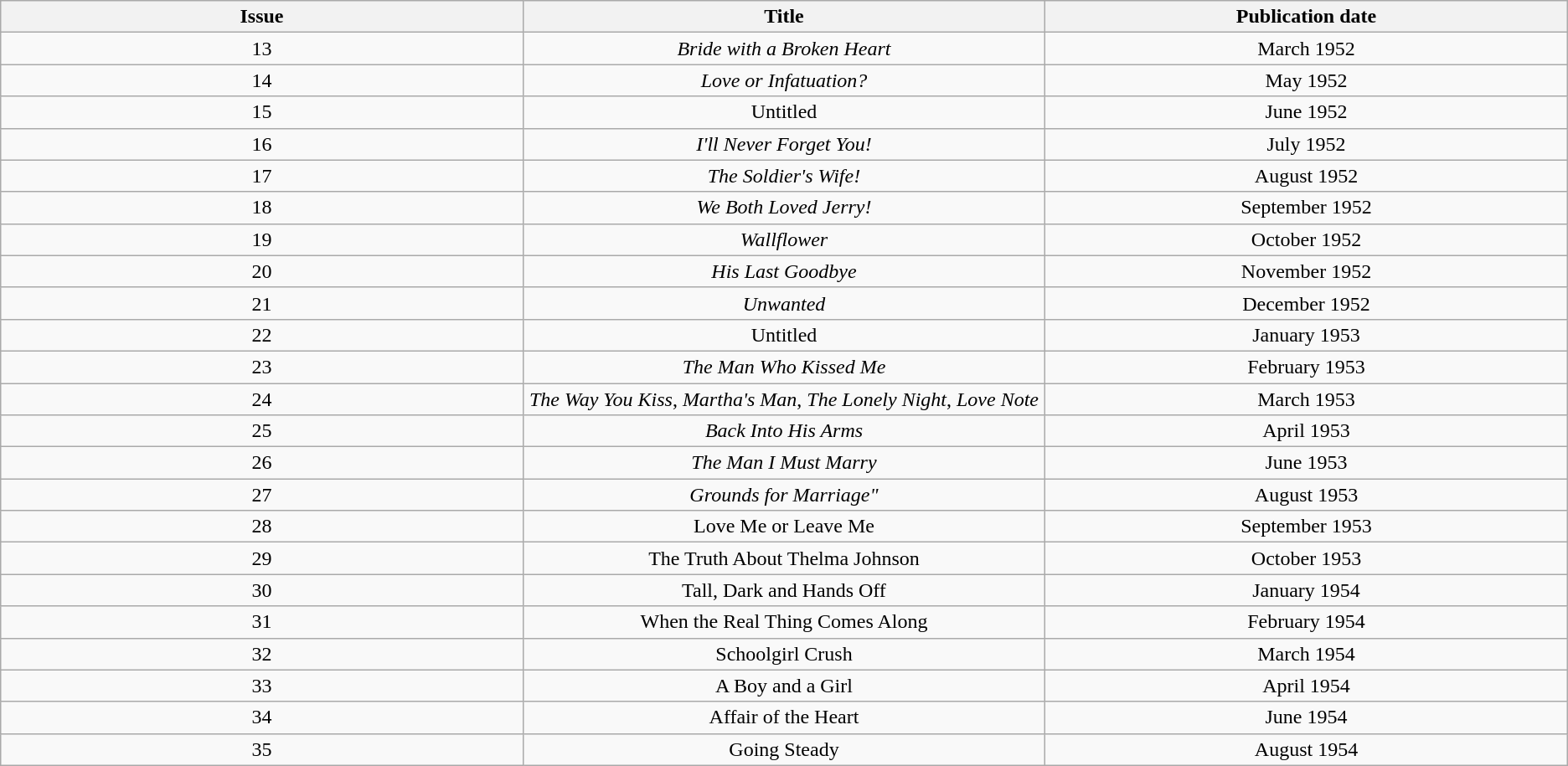<table class="wikitable" style="text-align:center;">
<tr>
<th width=25%>Issue</th>
<th width=25%>Title</th>
<th width=25%>Publication date</th>
</tr>
<tr>
<td>13</td>
<td><em>Bride with a Broken Heart</em></td>
<td>March 1952</td>
</tr>
<tr>
<td>14</td>
<td><em>Love or Infatuation?</em></td>
<td>May 1952</td>
</tr>
<tr>
<td>15</td>
<td>Untitled</td>
<td>June 1952</td>
</tr>
<tr>
<td>16</td>
<td><em>I'll Never Forget You!</em></td>
<td>July 1952</td>
</tr>
<tr>
<td>17</td>
<td><em>The Soldier's Wife!</em></td>
<td>August 1952</td>
</tr>
<tr>
<td>18</td>
<td><em>We Both Loved Jerry!</em></td>
<td>September 1952</td>
</tr>
<tr>
<td>19</td>
<td><em>Wallflower</em></td>
<td>October 1952</td>
</tr>
<tr>
<td>20</td>
<td><em>His Last Goodbye</em></td>
<td>November 1952</td>
</tr>
<tr>
<td>21</td>
<td><em>Unwanted</em></td>
<td>December 1952</td>
</tr>
<tr>
<td>22</td>
<td>Untitled</td>
<td>January 1953</td>
</tr>
<tr>
<td>23</td>
<td><em>The Man Who Kissed Me</em></td>
<td>February 1953</td>
</tr>
<tr>
<td>24</td>
<td><em>The Way You Kiss</em>, <em>Martha's Man</em>, <em>The Lonely Night</em>, <em>Love Note</em></td>
<td>March 1953</td>
</tr>
<tr>
<td>25</td>
<td><em>Back Into His Arms</em></td>
<td>April 1953</td>
</tr>
<tr>
<td>26</td>
<td><em>The Man I Must Marry</em></td>
<td>June 1953</td>
</tr>
<tr>
<td>27</td>
<td><em>Grounds for Marriage"</td>
<td>August 1953</td>
</tr>
<tr>
<td>28</td>
<td></em>Love Me or Leave Me<em></td>
<td>September 1953</td>
</tr>
<tr>
<td>29</td>
<td></em>The Truth About Thelma Johnson<em></td>
<td>October 1953</td>
</tr>
<tr>
<td>30</td>
<td></em>Tall, Dark and Hands Off<em></td>
<td>January 1954</td>
</tr>
<tr>
<td>31</td>
<td></em>When the Real Thing Comes Along<em></td>
<td>February 1954</td>
</tr>
<tr>
<td>32</td>
<td></em>Schoolgirl Crush<em></td>
<td>March 1954</td>
</tr>
<tr>
<td>33</td>
<td></em>A Boy and a Girl<em></td>
<td>April 1954</td>
</tr>
<tr>
<td>34</td>
<td></em>Affair of the Heart<em></td>
<td>June 1954</td>
</tr>
<tr>
<td>35</td>
<td></em>Going Steady<em></td>
<td>August 1954</td>
</tr>
</table>
